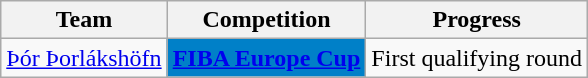<table class="wikitable sortable">
<tr>
<th>Team</th>
<th>Competition</th>
<th>Progress</th>
</tr>
<tr>
<td><a href='#'>Þór Þorlákshöfn</a></td>
<td style="background-color:#0080C8;color:white;text-align:center"><strong><span><a href='#'>FIBA Europe Cup</a></span></strong></td>
<td>First qualifying round</td>
</tr>
</table>
